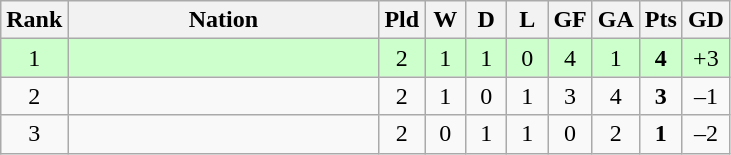<table class="wikitable" style="text-align: center;">
<tr>
<th width=5>Rank</th>
<th width=200>Nation</th>
<th width=20>Pld</th>
<th width=20>W</th>
<th width=20>D</th>
<th width=20>L</th>
<th width=20>GF</th>
<th width=20>GA</th>
<th width=20>Pts</th>
<th width=20>GD</th>
</tr>
<tr style="background:#ccffcc">
<td>1</td>
<td align=left></td>
<td>2</td>
<td>1</td>
<td>1</td>
<td>0</td>
<td>4</td>
<td>1</td>
<td><strong>4</strong></td>
<td>+3</td>
</tr>
<tr>
<td>2</td>
<td align=left></td>
<td>2</td>
<td>1</td>
<td>0</td>
<td>1</td>
<td>3</td>
<td>4</td>
<td><strong>3</strong></td>
<td>–1</td>
</tr>
<tr>
<td>3</td>
<td align=left></td>
<td>2</td>
<td>0</td>
<td>1</td>
<td>1</td>
<td>0</td>
<td>2</td>
<td><strong>1</strong></td>
<td>–2</td>
</tr>
</table>
